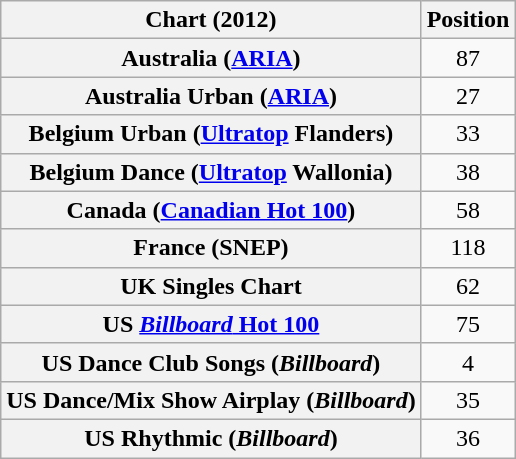<table class="wikitable sortable plainrowheaders">
<tr>
<th scope="col">Chart (2012)</th>
<th scope="col">Position</th>
</tr>
<tr>
<th scope="row">Australia (<a href='#'>ARIA</a>)</th>
<td style="text-align:center;">87</td>
</tr>
<tr>
<th scope="row">Australia Urban (<a href='#'>ARIA</a>)</th>
<td style="text-align:center;">27</td>
</tr>
<tr>
<th scope="row">Belgium Urban (<a href='#'>Ultratop</a> Flanders)</th>
<td style="text-align:center;">33</td>
</tr>
<tr>
<th scope="row">Belgium Dance (<a href='#'>Ultratop</a> Wallonia)</th>
<td style="text-align:center;">38</td>
</tr>
<tr>
<th scope="row">Canada (<a href='#'>Canadian Hot 100</a>)</th>
<td style="text-align:center;">58</td>
</tr>
<tr>
<th scope="row">France (SNEP)</th>
<td style="text-align:center;">118</td>
</tr>
<tr>
<th scope="row">UK Singles Chart</th>
<td align="center">62</td>
</tr>
<tr>
<th scope="row">US <a href='#'><em>Billboard</em> Hot 100</a></th>
<td style="text-align:center;">75</td>
</tr>
<tr>
<th scope="row">US Dance Club Songs (<em>Billboard</em>)</th>
<td align="center">4</td>
</tr>
<tr>
<th scope="row">US Dance/Mix Show Airplay (<em>Billboard</em>)</th>
<td style="text-align:center;">35</td>
</tr>
<tr>
<th scope="row">US Rhythmic (<em>Billboard</em>)</th>
<td style="text-align:center;">36</td>
</tr>
</table>
